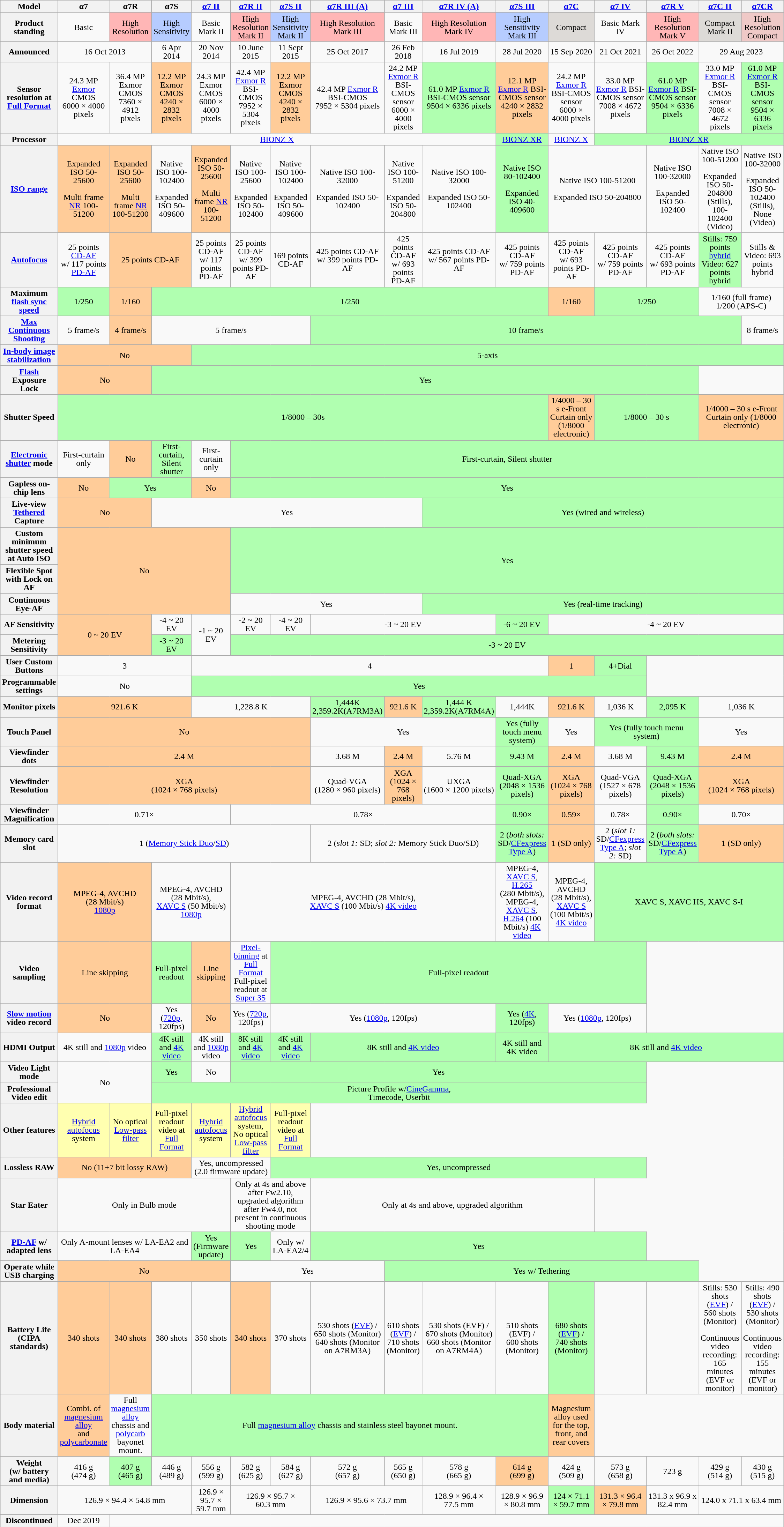<table class=wikitable style=line-height:1;text-align:center>
<tr>
<th>Model</th>
<th>α7</th>
<th>α7R</th>
<th>α7S</th>
<th><a href='#'>α7 II</a></th>
<th><a href='#'>α7R II</a></th>
<th><a href='#'>α7S II</a></th>
<th><a href='#'>α7R III (A)</a></th>
<th><a href='#'>α7 III</a></th>
<th><a href='#'>α7R IV (A)</a></th>
<th><a href='#'>α7S III</a></th>
<th><a href='#'>α7C</a></th>
<th><a href='#'>α7 IV</a></th>
<th><a href='#'>α7R V</a></th>
<th><a href='#'>α7C II</a></th>
<th><a href='#'>α7CR</a></th>
</tr>
<tr>
<th>Product standing</th>
<td>Basic</td>
<td bgcolor=ffb6b6>High Resolution</td>
<td bgcolor=b6ccff>High Sensitivity</td>
<td>Basic Mark II</td>
<td bgcolor=ffb6b6>High Resolution Mark II</td>
<td bgcolor=b6ccff>High Sensitivity Mark II</td>
<td bgcolor=ffb6b6>High Resolution Mark III</td>
<td>Basic Mark III</td>
<td bgcolor=ffb6b6>High Resolution Mark IV</td>
<td bgcolor=b6ccff>High Sensitivity Mark III</td>
<td bgcolor=dddad7>Compact</td>
<td>Basic Mark IV</td>
<td bgcolor=ffb6b6>High Resolution Mark V</td>
<td bgcolor=dddad7>Compact Mark II</td>
<td bgcolor=efc9c7>High Resolution Compact</td>
</tr>
<tr>
<th>Announced</th>
<td colspan=2>16 Oct 2013</td>
<td>6 Apr 2014</td>
<td>20 Nov 2014</td>
<td>10 June 2015</td>
<td>11 Sept 2015</td>
<td>25 Oct 2017</td>
<td>26 Feb 2018</td>
<td>16 Jul 2019</td>
<td>28 Jul 2020</td>
<td>15 Sep 2020</td>
<td>21 Oct 2021</td>
<td>26 Oct 2022</td>
<td colspan=2>29 Aug 2023</td>
</tr>
<tr>
<th>Sensor resolution at <a href='#'>Full Format</a></th>
<td>24.3 MP <a href='#'>Exmor</a> CMOS<br>6000 × 4000 pixels</td>
<td>36.4 MP Exmor CMOS<br>7360 × 4912 pixels</td>
<td bgcolor=ffcc99>12.2 MP Exmor CMOS<br>4240 × 2832 pixels</td>
<td>24.3 MP Exmor CMOS<br>6000 × 4000 pixels</td>
<td>42.4 MP <a href='#'>Exmor R</a> BSI-CMOS<br>7952 × 5304 pixels</td>
<td bgcolor=ffcc99>12.2 MP Exmor CMOS<br>4240 × 2832 pixels</td>
<td>42.4 MP <a href='#'>Exmor R</a> BSI-CMOS<br>7952 × 5304 pixels</td>
<td>24.2 MP <a href='#'>Exmor R</a> BSI-CMOS sensor<br>6000 × 4000 pixels</td>
<td bgcolor=b0ffb0>61.0 MP <a href='#'>Exmor R</a> BSI-CMOS sensor<br>9504 × 6336 pixels</td>
<td bgcolor=ffcc99>12.1 MP <a href='#'>Exmor R</a> BSI-CMOS sensor<br>4240 × 2832 pixels</td>
<td>24.2 MP <a href='#'>Exmor R</a> BSI-CMOS sensor<br>6000 × 4000 pixels</td>
<td>33.0 MP <a href='#'>Exmor R</a> BSI-CMOS sensor<br>7008 × 4672 pixels</td>
<td bgcolor=b0ffb0>61.0 MP <a href='#'>Exmor R</a> BSI-CMOS sensor<br>9504 × 6336 pixels</td>
<td>33.0 MP <a href='#'>Exmor R</a> BSI-CMOS sensor<br>7008 × 4672 pixels</td>
<td bgcolor=b0ffb0>61.0 MP <a href='#'>Exmor R</a> BSI-CMOS sensor<br>9504 × 6336 pixels</td>
</tr>
<tr>
<th>Processor</th>
<td colspan=9><a href='#'>BIONZ X</a></td>
<td bgcolor=b0ffb0><a href='#'>BIONZ XR</a></td>
<td><a href='#'>BIONZ X</a></td>
<td colspan=4 bgcolor=b0ffb0><a href='#'>BIONZ XR</a></td>
</tr>
<tr>
<th><a href='#'>ISO range</a></th>
<td bgcolor=ffcc99>Expanded ISO 50-25600<br><br>Multi frame <a href='#'>NR</a> 100-51200</td>
<td bgcolor=ffcc99>Expanded ISO 50-25600<br><br>Multi frame <a href='#'>NR</a> 100-51200</td>
<td>Native ISO 100-102400<br><br>Expanded ISO 50-409600</td>
<td bgcolor=ffcc99>Expanded ISO 50-25600<br><br>Multi frame <a href='#'>NR</a> 100-51200</td>
<td>Native ISO 100-25600<br><br>Expanded ISO 50-102400</td>
<td>Native ISO 100-102400<br><br>Expanded ISO 50-409600</td>
<td>Native ISO 100-32000<br><br>Expanded ISO 50-102400</td>
<td>Native ISO 100-51200<br><br>Expanded ISO 50-204800 </td>
<td>Native ISO 100-32000<br><br>Expanded ISO 50-102400</td>
<td bgcolor=b0ffb0>Native ISO 80-102400<br><br>Expanded ISO 40-409600</td>
<td colspan=2>Native ISO 100-51200<br><br> Expanded ISO 50-204800</td>
<td>Native ISO 100-32000<br><br>Expanded ISO 50-102400</td>
<td>Native ISO 100-51200<br><br>Expanded ISO 50-204800 (Stills), 100-102400 (Video)</td>
<td>Native ISO 100-32000<br><br>Expanded ISO 50-102400 (Stills), None (Video)</td>
</tr>
<tr>
<th><a href='#'>Autofocus</a></th>
<td>25 points <a href='#'>CD-AF</a><br>w/ 117 points <a href='#'>PD-AF</a></td>
<td colspan=2 bgcolor=ffcc99>25 points CD-AF</td>
<td>25 points CD-AF<br>w/ 117 points PD-AF</td>
<td>25 points CD-AF<br>w/ 399 points PD-AF</td>
<td>169 points CD-AF</td>
<td>425 points CD-AF<br>w/ 399 points PD-AF</td>
<td>425 points CD-AF<br>w/ 693 points PD-AF</td>
<td>425 points CD-AF<br>w/ 567 points PD-AF</td>
<td>425 points CD-AF<br>w/ 759 points PD-AF</td>
<td>425 points CD-AF<br>w/ 693 points PD-AF</td>
<td>425 points CD-AF<br>w/ 759 points PD-AF</td>
<td>425 points CD-AF<br>w/ 693 points PD-AF</td>
<td bgcolor=b0ffb0>Stills: 759 points <a href='#'>hybrid</a><br>Video: 627 points hybrid</td>
<td>Stills & Video: 693 points hybrid</td>
</tr>
<tr>
<th>Maximum <a href='#'>flash sync speed</a></th>
<td bgcolor=b0ffb0>1/250</td>
<td bgcolor=ffcc99>1/160</td>
<td colspan=8 bgcolor=b0ffb0>1/250</td>
<td bgcolor=ffcc99>1/160</td>
<td colspan=2 bgcolor=b0ffb0>1/250</td>
<td colspan=2>1/160 (full frame)<br>1/200 (APS-C)</td>
</tr>
<tr>
<th><a href='#'>Max Continuous Shooting</a></th>
<td>5 frame/s</td>
<td bgcolor=ffcc99>4 frame/s</td>
<td colspan=4>5 frame/s</td>
<td colspan=8 bgcolor=b0ffb0>10 frame/s</td>
<td>8 frame/s</td>
</tr>
<tr>
<th><a href='#'>In-body image stabilization</a></th>
<td colspan=3 bgcolor=ffcc99>No</td>
<td colspan=12 bgcolor=b0ffb0>5-axis</td>
</tr>
<tr>
<th><a href='#'>Flash</a> Exposure Lock</th>
<td colspan=2 bgcolor=ffcc99>No</td>
<td colspan=11 bgcolor=b0ffb0>Yes</td>
</tr>
<tr>
<th>Shutter Speed</th>
<td colspan=10 bgcolor=b0ffb0>1/8000 – 30s</td>
<td bgcolor=ffcc99>1/4000 – 30 s e-Front Curtain only (1/8000 electronic)</td>
<td colspan=2 bgcolor=b0ffb0>1/8000 – 30 s</td>
<td colspan=2 bgcolor=ffcc99>1/4000 – 30 s e-Front Curtain only (1/8000 electronic)</td>
</tr>
<tr>
<th><a href='#'>Electronic shutter</a> mode</th>
<td>First-curtain only</td>
<td bgcolor=ffcc99>No</td>
<td bgcolor=b0ffb0>First-curtain, Silent shutter</td>
<td>First-curtain only</td>
<td colspan=11 bgcolor=b0ffb0>First-curtain, Silent shutter</td>
</tr>
<tr>
<th>Gapless on-chip lens</th>
<td bgcolor=ffcc99>No</td>
<td colspan=2 bgcolor=b0ffb0>Yes</td>
<td bgcolor=ffcc99>No</td>
<td colspan=11 bgcolor=b0ffb0>Yes</td>
</tr>
<tr>
<th>Live-view <a href='#'>Tethered</a> Capture</th>
<td colspan=2 bgcolor=ffcc99>No</td>
<td colspan=6>Yes</td>
<td colspan=7 bgcolor=b0ffb0>Yes (wired and wireless)</td>
</tr>
<tr>
<th>Custom minimum shutter speed at Auto ISO</th>
<td colspan=4 rowspan=3 bgcolor=ffcc99>No</td>
<td colspan=11 rowspan=2 bgcolor=b0ffb0>Yes</td>
</tr>
<tr>
<th>Flexible Spot with Lock on AF</th>
</tr>
<tr>
<th>Continuous Eye-AF</th>
<td colspan=4>Yes</td>
<td colspan=7 bgcolor=b0ffb0>Yes (real-time tracking)</td>
</tr>
<tr>
<th>AF Sensitivity</th>
<td colspan=2 rowspan=2 bgcolor=ffcc99>0 ~ 20 EV</td>
<td>-4 ~ 20 EV</td>
<td rowspan=2>-1 ~ 20 EV</td>
<td>-2 ~ 20 EV</td>
<td>-4 ~ 20 EV</td>
<td colspan=3>-3 ~ 20 EV</td>
<td bgcolor=b0ffb0>-6 ~ 20 EV</td>
<td colspan=5>-4 ~ 20 EV</td>
</tr>
<tr>
<th>Metering Sensitivity</th>
<td bgcolor=b0ffb0>-3 ~ 20 EV</td>
<td colspan=11 bgcolor=b0ffb0>-3 ~ 20 EV</td>
</tr>
<tr>
<th>User Custom Buttons</th>
<td colspan=3>3</td>
<td colspan=7>4</td>
<td bgcolor=ffcc99>1</td>
<td bgcolor=b0ffb0>4+Dial</td>
</tr>
<tr>
<th>Programmable settings</th>
<td colspan=3>No</td>
<td colspan=9 bgcolor=b0ffb0>Yes</td>
</tr>
<tr>
<th>Monitor pixels</th>
<td colspan=3 bgcolor=ffcc99>921.6 K</td>
<td colspan=3>1,228.8 K</td>
<td bgcolor=b0ffb0>1,444K<br>2,359.2K(A7RM3A)</td>
<td bgcolor=ffcc99>921.6 K</td>
<td bgcolor=b0ffb0>1,444 K<br>2,359.2K(A7RM4A)</td>
<td>1,444K</td>
<td bgcolor=ffcc99>921.6 K</td>
<td>1,036 K</td>
<td bgcolor=b0ffb0>2,095 K</td>
<td colspan=2>1,036 K</td>
</tr>
<tr>
<th>Touch Panel</th>
<td colspan=6 bgcolor=ffcc99>No</td>
<td colspan=3>Yes</td>
<td bgcolor=b0ffb0>Yes (fully touch menu system)</td>
<td>Yes</td>
<td colspan=2 bgcolor=b0ffb0>Yes (fully touch menu system)</td>
<td colspan=2>Yes</td>
</tr>
<tr>
<th>Viewfinder dots</th>
<td colspan=6 bgcolor=ffcc99>2.4 M</td>
<td>3.68 M</td>
<td bgcolor=ffcc99>2.4 M</td>
<td>5.76 M</td>
<td bgcolor=b0ffb0>9.43 M</td>
<td bgcolor=ffcc99>2.4 M</td>
<td>3.68 M</td>
<td bgcolor=b0ffb0>9.43 M</td>
<td colspan=2 bgcolor=ffcc99>2.4 M</td>
</tr>
<tr>
<th>Viewfinder Resolution</th>
<td colspan=6 bgcolor=ffcc99>XGA<br>(1024 × 768 pixels)</td>
<td>Quad-VGA<br>(1280 × 960 pixels)</td>
<td bgcolor=ffcc99>XGA<br>(1024 × 768 pixels)</td>
<td>UXGA<br>(1600 × 1200 pixels)</td>
<td bgcolor=b0ffb0>Quad-XGA<br>(2048 × 1536 pixels)</td>
<td bgcolor=ffcc99>XGA<br>(1024 × 768 pixels)</td>
<td>Quad-VGA<br>(1527 × 678 pixels)</td>
<td bgcolor=b0ffb0>Quad-XGA<br>(2048 × 1536 pixels)</td>
<td colspan=2 bgcolor=ffcc99>XGA<br>(1024 × 768 pixels)</td>
</tr>
<tr>
<th>Viewfinder Magnification</th>
<td colspan=4>0.71×</td>
<td colspan=5>0.78×</td>
<td bgcolor=b0ffb0>0.90×</td>
<td bgcolor=ffcc99>0.59×</td>
<td>0.78×</td>
<td bgcolor=b0ffb0>0.90×</td>
<td colspan=2>0.70×</td>
</tr>
<tr>
<th>Memory card slot</th>
<td colspan=6>1 (<a href='#'>Memory Stick Duo</a>/<a href='#'>SD</a>)</td>
<td colspan=3>2 (<em>slot 1:</em> SD; <em>slot 2:</em> Memory Stick Duo/SD)</td>
<td bgcolor=b0ffb0>2 (<em>both slots:</em> SD/<a href='#'>CFexpress Type A</a>)</td>
<td bgcolor=ffcc99>1 (SD only)</td>
<td>2 (<em>slot 1:</em> SD/<a href='#'>CFexpress Type A</a>; <em>slot 2:</em> SD)</td>
<td bgcolor=b0ffb0>2 (<em>both slots:</em> SD/<a href='#'>CFexpress Type A</a>)</td>
<td bgcolor=ffcc99 colspan=2>1 (SD only)</td>
</tr>
<tr>
<th>Video record format</th>
<td colspan=2 bgcolor=ffcc99>MPEG-4, AVCHD (28 Mbit/s)<br><a href='#'>1080p</a></td>
<td colspan=2>MPEG-4, AVCHD (28 Mbit/s),<br><a href='#'>XAVC S</a> (50 Mbit/s) <a href='#'>1080p</a></td>
<td colspan=5>MPEG-4, AVCHD (28 Mbit/s),<br><a href='#'>XAVC S</a> (100 Mbit/s) <a href='#'>4K video</a></td>
<td>MPEG-4, <a href='#'>XAVC S</a>, <a href='#'>H.265</a> (280 Mbit/s), <br>MPEG-4, <a href='#'>XAVC S</a>, <a href='#'>H.264</a> (100 Mbit/s) <a href='#'>4K video</a></td>
<td>MPEG-4, AVCHD (28 Mbit/s),<br><a href='#'>XAVC S</a> (100 Mbit/s) <a href='#'>4K video</a></td>
<td colspan=4 bgcolor=b0ffb0>XAVC S, XAVC HS, XAVC S-I</td>
</tr>
<tr>
<th>Video sampling</th>
<td colspan=2 bgcolor=ffcc99>Line skipping</td>
<td bgcolor=b0ffb0>Full-pixel readout</td>
<td bgcolor=ffcc99>Line skipping</td>
<td><a href='#'>Pixel-binning</a> at <a href='#'>Full Format</a><br>Full-pixel readout at <a href='#'>Super 35</a></td>
<td colspan=7 bgcolor=b0ffb0>Full-pixel readout</td>
</tr>
<tr>
<th><a href='#'>Slow motion</a> video record</th>
<td colspan=2 bgcolor=ffcc99>No</td>
<td>Yes (<a href='#'>720p</a>, 120fps)</td>
<td bgcolor=ffcc99>No</td>
<td>Yes (<a href='#'>720p</a>, 120fps)</td>
<td colspan=4>Yes (<a href='#'>1080p</a>, 120fps)</td>
<td bgcolor=b0ffb0>Yes (<a href='#'>4K</a>, 120fps)</td>
<td colspan=2>Yes (<a href='#'>1080p</a>, 120fps)</td>
</tr>
<tr>
<th>HDMI Output</th>
<td colspan=2>4K still and <a href='#'>1080p</a> video</td>
<td bgcolor=b0ffb0>4K still and <a href='#'>4K video</a></td>
<td>4K still and <a href='#'>1080p</a> video</td>
<td bgcolor=b0ffb0>8K still and <a href='#'>4K video</a></td>
<td bgcolor=b0ffb0>4K still and <a href='#'>4K video</a></td>
<td colspan=3 bgcolor=b0ffb0>8K still and <a href='#'>4K video</a></td>
<td bgcolor=b0ffb0>4K still and 4K video</td>
<td colspan=5 bgcolor=b0ffb0>8K still and <a href='#'>4K video</a></td>
</tr>
<tr>
<th>Video Light mode</th>
<td colspan=2 rowspan=2>No</td>
<td bgcolor=b0ffb0>Yes</td>
<td>No</td>
<td colspan=8 bgcolor=b0ffb0>Yes</td>
</tr>
<tr>
<th>Professional Video edit</th>
<td colspan=10 bgcolor=b0ffb0>Picture Profile w/<a href='#'>CineGamma</a>,<br>Timecode, Userbit</td>
</tr>
<tr>
<th>Other features</th>
<td bgcolor=FFFFB0><a href='#'>Hybrid autofocus</a> system</td>
<td bgcolor=FFFFB0>No optical <a href='#'>Low-pass filter</a></td>
<td bgcolor=FFFFB0>Full-pixel readout video at <a href='#'>Full Format</a></td>
<td bgcolor=FFFFB0><a href='#'>Hybrid autofocus</a> system</td>
<td bgcolor=FFFFB0><a href='#'>Hybrid autofocus</a> system, No optical <a href='#'>Low-pass filter</a></td>
<td bgcolor=FFFFB0>Full-pixel readout video at <a href='#'>Full Format</a></td>
</tr>
<tr>
<th>Lossless RAW</th>
<td colspan=3 bgcolor=ffcc99>No (11+7 bit lossy RAW)</td>
<td colspan=2>Yes, uncompressed (2.0 firmware update)</td>
<td colspan=7 bgcolor=b0ffb0>Yes, uncompressed</td>
</tr>
<tr>
<th>Star Eater</th>
<td colspan=4>Only in Bulb mode</td>
<td colspan=2>Only at 4s and above after Fw2.10, upgraded algorithm after Fw4.0, not present in continuous shooting mode</td>
<td colspan=5>Only at 4s and above, upgraded algorithm</td>
</tr>
<tr>
<th><a href='#'>PD-AF</a> w/ adapted lens</th>
<td colspan=3>Only A-mount lenses w/ LA-EA2 and LA-EA4</td>
<td bgcolor=b0ffb0>Yes (Firmware update)</td>
<td bgcolor=b0ffb0>Yes</td>
<td>Only w/ LA-EA2/4</td>
<td colspan=6 bgcolor=b0ffb0>Yes</td>
</tr>
<tr>
<th>Operate while USB charging</th>
<td colspan=4 bgcolor=ffcc99>No</td>
<td colspan=3>Yes</td>
<td colspan=6 bgcolor=b0ffb0>Yes w/ Tethering</td>
</tr>
<tr>
<th>Battery Life<br>(CIPA standards)</th>
<td bgcolor=ffcc99>340 shots</td>
<td bgcolor=ffcc99>340 shots</td>
<td>380 shots</td>
<td>350 shots</td>
<td bgcolor=ffcc99>340 shots</td>
<td>370 shots</td>
<td>530 shots (<a href='#'>EVF</a>) /<br> 650 shots (Monitor)<br>640 shots (Monitor on A7RM3A)</td>
<td>610 shots (<a href='#'>EVF</a>) /<br> 710 shots (Monitor)</td>
<td>530 shots (EVF) /<br> 670 shots (Monitor)<br>660 shots (Monitor on A7RM4A)</td>
<td>510 shots (EVF) /<br> 600 shots (Monitor)</td>
<td bgcolor=b0ffb0>680 shots (<a href='#'>EVF</a>) /<br> 740 shots (Monitor)</td>
<td></td>
<td></td>
<td>Stills: 530 shots (<a href='#'>EVF</a>) / 560 shots (Monitor)<br><br>Continuous video recording: 165 minutes (EVF or monitor)</td>
<td>Stills: 490 shots (<a href='#'>EVF</a>) / 530 shots (Monitor)<br><br>Continuous video recording: 155 minutes (EVF or monitor)</td>
</tr>
<tr>
<th>Body material</th>
<td bgcolor=ffcc99>Combi. of <a href='#'>magnesium alloy</a><br>and <a href='#'>polycarbonate</a></td>
<td>Full <a href='#'>magnesium alloy</a> chassis and <a href='#'>polycarb</a> bayonet mount.</td>
<td colspan=8 bgcolor=b0ffb0>Full <a href='#'>magnesium alloy</a> chassis and stainless steel bayonet mount.</td>
<td bgcolor=ffcc99>Magnesium alloy used for the top, front, and rear covers</td>
</tr>
<tr>
<th>Weight<br>(w/ battery and media)</th>
<td>416 g<br>(474 g)</td>
<td bgcolor=b0ffb0>407 g<br>(465 g)</td>
<td>446 g<br>(489 g)</td>
<td>556 g<br>(599 g)</td>
<td>582 g<br>(625 g)</td>
<td>584 g<br>(627 g)</td>
<td>572 g<br>(657 g)</td>
<td>565 g<br>(650 g)</td>
<td>578 g<br>(665 g)</td>
<td bgcolor=ffcc99>614 g<br>(699 g)</td>
<td>424 g<br>(509 g)</td>
<td>573 g<br>(658 g)</td>
<td>723 g</td>
<td>429 g<br>(514 g)</td>
<td>430 g<br>(515 g)</td>
</tr>
<tr>
<th>Dimension</th>
<td colspan=3>126.9 × 94.4 × 54.8 mm</td>
<td>126.9 × 95.7 × 59.7 mm</td>
<td colspan=2>126.9 × 95.7 × 60.3 mm</td>
<td colspan=2>126.9 × 95.6 × 73.7 mm</td>
<td>128.9 × 96.4 × 77.5 mm</td>
<td>128.9 × 96.9 × 80.8 mm</td>
<td bgcolor=b0ffb0>124 × 71.1 × 59.7 mm</td>
<td bgcolor=ffcc99>131.3 × 96.4 × 79.8 mm</td>
<td>131.3 x 96.9 x 82.4 mm</td>
<td colspan=2>124.0 x 71.1 x 63.4 mm</td>
</tr>
<tr>
<th>Discontinued</th>
<td>Dec 2019</td>
</tr>
</table>
